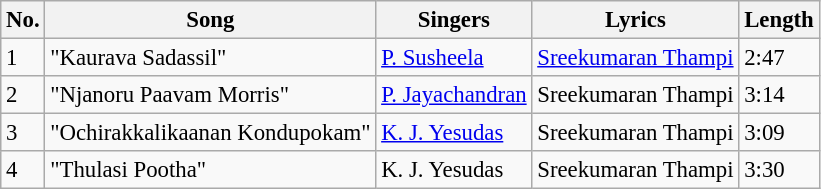<table class="wikitable" style="font-size:95%;">
<tr>
<th>No.</th>
<th>Song</th>
<th>Singers</th>
<th>Lyrics</th>
<th>Length</th>
</tr>
<tr>
<td>1</td>
<td>"Kaurava Sadassil"</td>
<td><a href='#'>P. Susheela</a></td>
<td><a href='#'>Sreekumaran Thampi</a></td>
<td>2:47</td>
</tr>
<tr>
<td>2</td>
<td>"Njanoru Paavam Morris"</td>
<td><a href='#'>P. Jayachandran</a></td>
<td>Sreekumaran Thampi</td>
<td>3:14</td>
</tr>
<tr>
<td>3</td>
<td>"Ochirakkalikaanan Kondupokam"</td>
<td><a href='#'>K. J. Yesudas</a></td>
<td>Sreekumaran Thampi</td>
<td>3:09</td>
</tr>
<tr>
<td>4</td>
<td>"Thulasi Pootha"</td>
<td>K. J. Yesudas</td>
<td>Sreekumaran Thampi</td>
<td>3:30</td>
</tr>
</table>
